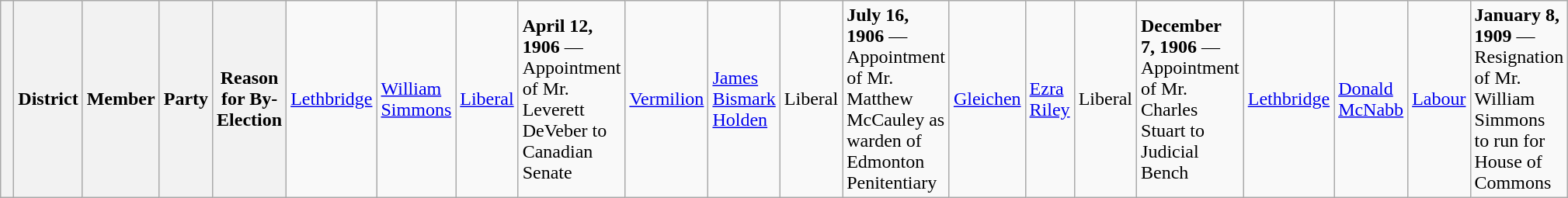<table class="wikitable">
<tr>
<th> </th>
<th>District</th>
<th>Member</th>
<th>Party</th>
<th>Reason for By-Election<br></th>
<td><a href='#'>Lethbridge</a></td>
<td><a href='#'>William Simmons</a></td>
<td><a href='#'>Liberal</a></td>
<td><strong>April 12, 1906</strong> —Appointment of Mr. Leverett DeVeber to Canadian Senate<br></td>
<td><a href='#'>Vermilion</a></td>
<td><a href='#'>James Bismark Holden</a></td>
<td>Liberal</td>
<td><strong>July 16, 1906</strong> —Appointment of Mr. Matthew McCauley as warden of Edmonton Penitentiary<br></td>
<td><a href='#'>Gleichen</a></td>
<td><a href='#'>Ezra Riley</a></td>
<td>Liberal</td>
<td><strong>December 7, 1906</strong> —Appointment of Mr. Charles Stuart to Judicial Bench<br></td>
<td><a href='#'>Lethbridge</a></td>
<td><a href='#'>Donald McNabb</a></td>
<td><a href='#'>Labour</a></td>
<td><strong>January 8, 1909</strong> —Resignation of Mr. William Simmons to run for House of Commons</td>
</tr>
</table>
